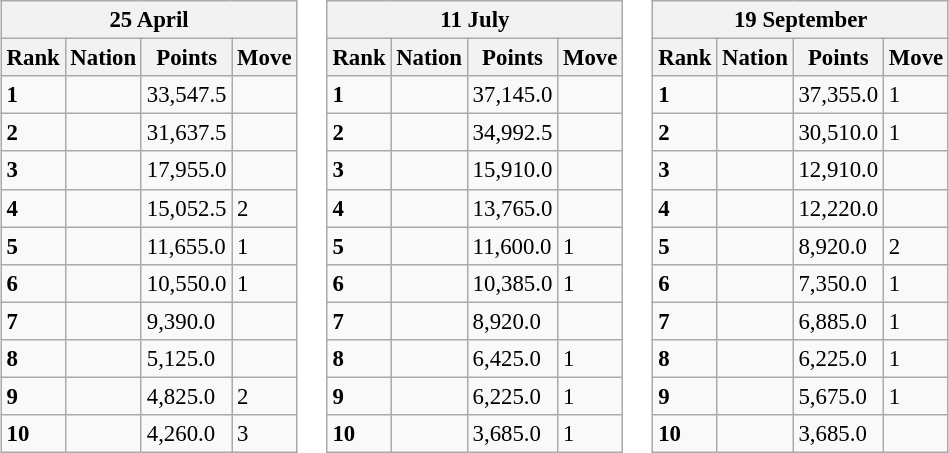<table>
<tr valign=top>
<td><br><table class="wikitable" style="font-size:95%;">
<tr>
<th colspan="4">25 April</th>
</tr>
<tr>
<th>Rank</th>
<th>Nation</th>
<th>Points</th>
<th>Move</th>
</tr>
<tr>
<td><strong>1</strong></td>
<td></td>
<td>33,547.5</td>
<td></td>
</tr>
<tr>
<td><strong>2</strong></td>
<td></td>
<td>31,637.5</td>
<td></td>
</tr>
<tr>
<td><strong>3</strong></td>
<td></td>
<td>17,955.0</td>
<td></td>
</tr>
<tr>
<td><strong>4</strong></td>
<td></td>
<td>15,052.5</td>
<td> 2</td>
</tr>
<tr>
<td><strong>5</strong></td>
<td></td>
<td>11,655.0</td>
<td> 1</td>
</tr>
<tr>
<td><strong>6</strong></td>
<td></td>
<td>10,550.0</td>
<td> 1</td>
</tr>
<tr>
<td><strong>7</strong></td>
<td></td>
<td>9,390.0</td>
<td></td>
</tr>
<tr>
<td><strong>8</strong></td>
<td></td>
<td>5,125.0</td>
<td></td>
</tr>
<tr>
<td><strong>9</strong></td>
<td></td>
<td>4,825.0</td>
<td> 2</td>
</tr>
<tr>
<td><strong>10</strong></td>
<td></td>
<td>4,260.0</td>
<td> 3</td>
</tr>
</table>
</td>
<td><br><table class="wikitable" style="font-size:95%;">
<tr>
<th colspan="4">11 July</th>
</tr>
<tr>
<th>Rank</th>
<th>Nation</th>
<th>Points</th>
<th>Move</th>
</tr>
<tr>
<td><strong>1</strong></td>
<td></td>
<td>37,145.0</td>
<td></td>
</tr>
<tr>
<td><strong>2</strong></td>
<td></td>
<td>34,992.5</td>
<td></td>
</tr>
<tr>
<td><strong>3</strong></td>
<td></td>
<td>15,910.0</td>
<td></td>
</tr>
<tr>
<td><strong>4</strong></td>
<td></td>
<td>13,765.0</td>
<td></td>
</tr>
<tr>
<td><strong>5</strong></td>
<td></td>
<td>11,600.0</td>
<td> 1</td>
</tr>
<tr>
<td><strong>6</strong></td>
<td></td>
<td>10,385.0</td>
<td> 1</td>
</tr>
<tr>
<td><strong>7</strong></td>
<td></td>
<td>8,920.0</td>
<td></td>
</tr>
<tr>
<td><strong>8</strong></td>
<td></td>
<td>6,425.0</td>
<td> 1</td>
</tr>
<tr>
<td><strong>9</strong></td>
<td></td>
<td>6,225.0</td>
<td> 1</td>
</tr>
<tr>
<td><strong>10</strong></td>
<td></td>
<td>3,685.0</td>
<td> 1</td>
</tr>
</table>
</td>
<td><br><table class="wikitable" style="font-size:95%;">
<tr>
<th colspan="4">19 September</th>
</tr>
<tr>
<th>Rank</th>
<th>Nation</th>
<th>Points</th>
<th>Move</th>
</tr>
<tr>
<td><strong>1</strong></td>
<td></td>
<td>37,355.0</td>
<td> 1</td>
</tr>
<tr>
<td><strong>2</strong></td>
<td></td>
<td>30,510.0</td>
<td> 1</td>
</tr>
<tr>
<td><strong>3</strong></td>
<td></td>
<td>12,910.0</td>
<td></td>
</tr>
<tr>
<td><strong>4</strong></td>
<td></td>
<td>12,220.0</td>
<td></td>
</tr>
<tr>
<td><strong>5</strong></td>
<td></td>
<td>8,920.0</td>
<td> 2</td>
</tr>
<tr>
<td><strong>6</strong></td>
<td></td>
<td>7,350.0</td>
<td> 1</td>
</tr>
<tr>
<td><strong>7</strong></td>
<td></td>
<td>6,885.0</td>
<td> 1</td>
</tr>
<tr>
<td><strong>8</strong></td>
<td></td>
<td>6,225.0</td>
<td> 1</td>
</tr>
<tr>
<td><strong>9</strong></td>
<td></td>
<td>5,675.0</td>
<td> 1</td>
</tr>
<tr>
<td><strong>10</strong></td>
<td></td>
<td>3,685.0</td>
<td></td>
</tr>
</table>
</td>
</tr>
</table>
